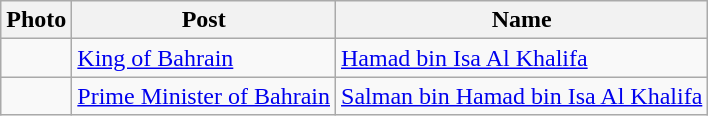<table class="wikitable">
<tr>
<th>Photo</th>
<th>Post</th>
<th>Name</th>
</tr>
<tr>
<td></td>
<td><a href='#'>King of Bahrain</a></td>
<td><a href='#'>Hamad bin Isa Al Khalifa</a></td>
</tr>
<tr>
<td></td>
<td><a href='#'>Prime Minister of Bahrain</a></td>
<td><a href='#'>Salman bin Hamad bin Isa Al Khalifa</a></td>
</tr>
</table>
